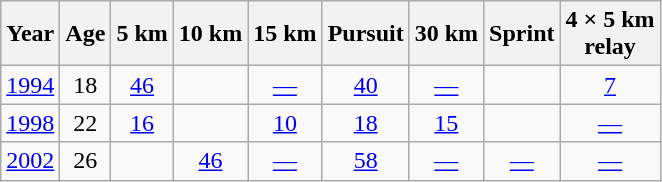<table class="wikitable" style="text-align: center;">
<tr>
<th scope="col">Year</th>
<th scope="col">Age</th>
<th scope="col">5 km</th>
<th scope="col">10 km</th>
<th scope="col">15 km</th>
<th scope="col">Pursuit</th>
<th scope="col">30 km</th>
<th scope="col">Sprint</th>
<th scope="col">4 × 5 km<br>relay</th>
</tr>
<tr>
<td><a href='#'>1994</a></td>
<td>18</td>
<td><a href='#'>46</a></td>
<td></td>
<td><a href='#'>—</a></td>
<td><a href='#'>40</a></td>
<td><a href='#'>—</a></td>
<td></td>
<td><a href='#'>7</a></td>
</tr>
<tr>
<td><a href='#'>1998</a></td>
<td>22</td>
<td><a href='#'>16</a></td>
<td></td>
<td><a href='#'>10</a></td>
<td><a href='#'>18</a></td>
<td><a href='#'>15</a></td>
<td></td>
<td><a href='#'>—</a></td>
</tr>
<tr>
<td><a href='#'>2002</a></td>
<td>26</td>
<td></td>
<td><a href='#'>46</a></td>
<td><a href='#'>—</a></td>
<td><a href='#'>58</a></td>
<td><a href='#'>—</a></td>
<td><a href='#'>—</a></td>
<td><a href='#'>—</a></td>
</tr>
</table>
